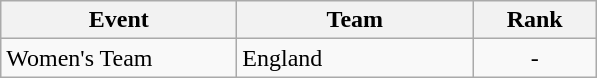<table class=wikitable style="text-align:left">
<tr>
<th width=150>Event</th>
<th width=150>Team</th>
<th width=75>Rank</th>
</tr>
<tr>
<td>Women's Team</td>
<td>England</td>
<td style="text-align:center;">-</td>
</tr>
</table>
